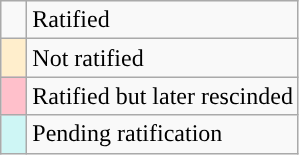<table class="wikitable" style="text-align: left;">
<tr>
<td style="width:10px;"></td>
<td>Ratified</td>
</tr>
<tr>
<td style="width:10px; background:#fec;"></td>
<td>Not ratified</td>
</tr>
<tr>
<td style="width:10px; background:pink"></td>
<td>Ratified but later rescinded</td>
</tr>
<tr>
<td style="width:10px; background:#cef6f5;"></td>
<td>Pending ratification</td>
</tr>
</table>
